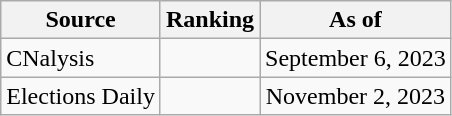<table class="wikitable" style="text-align:center">
<tr>
<th>Source</th>
<th>Ranking</th>
<th>As of</th>
</tr>
<tr>
<td align=left>CNalysis</td>
<td></td>
<td>September 6, 2023</td>
</tr>
<tr>
<td align=left>Elections Daily</td>
<td></td>
<td>November 2, 2023</td>
</tr>
</table>
